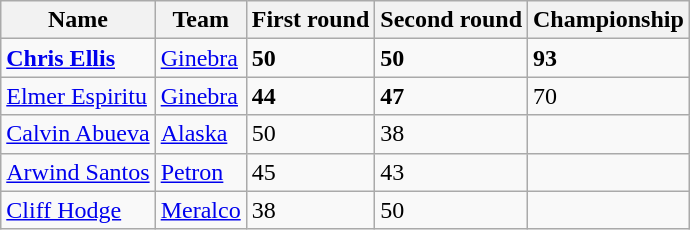<table class=wikitable>
<tr>
<th>Name</th>
<th>Team</th>
<th>First round</th>
<th>Second round</th>
<th>Championship</th>
</tr>
<tr>
<td><strong><a href='#'>Chris Ellis</a></strong></td>
<td><a href='#'>Ginebra</a></td>
<td><strong>50</strong></td>
<td><strong>50</strong></td>
<td><strong>93</strong></td>
</tr>
<tr>
<td><a href='#'>Elmer Espiritu</a></td>
<td><a href='#'>Ginebra</a></td>
<td><strong>44</strong></td>
<td><strong>47</strong></td>
<td>70</td>
</tr>
<tr>
<td><a href='#'>Calvin Abueva</a></td>
<td><a href='#'>Alaska</a></td>
<td>50</td>
<td>38</td>
<td></td>
</tr>
<tr>
<td><a href='#'>Arwind Santos</a></td>
<td><a href='#'>Petron</a></td>
<td>45</td>
<td>43</td>
<td></td>
</tr>
<tr>
<td><a href='#'>Cliff Hodge</a></td>
<td><a href='#'>Meralco</a></td>
<td>38</td>
<td>50</td>
<td></td>
</tr>
</table>
